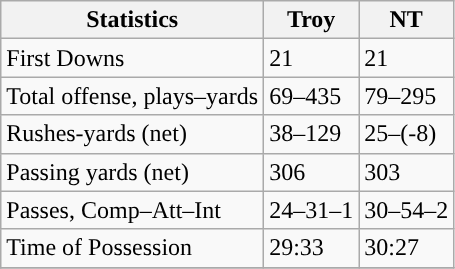<table class="wikitable">
<tr>
<th>Statistics</th>
<th>Troy</th>
<th>NT</th>
</tr>
<tr>
<td>First Downs</td>
<td>21</td>
<td>21</td>
</tr>
<tr>
<td>Total offense, plays–yards</td>
<td>69–435</td>
<td>79–295</td>
</tr>
<tr>
<td>Rushes-yards (net)</td>
<td>38–129</td>
<td>25–(-8)</td>
</tr>
<tr>
<td>Passing yards (net)</td>
<td>306</td>
<td>303</td>
</tr>
<tr>
<td>Passes, Comp–Att–Int</td>
<td>24–31–1</td>
<td>30–54–2</td>
</tr>
<tr>
<td>Time of Possession</td>
<td>29:33</td>
<td>30:27</td>
</tr>
<tr>
</tr>
</table>
